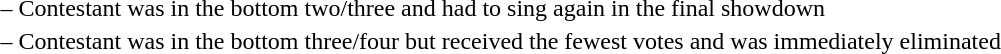<table>
<tr>
<td> –</td>
<td>Contestant was in the bottom two/three and had to sing again in the final showdown</td>
</tr>
<tr>
<td> –</td>
<td>Contestant was in the bottom three/four but received the fewest votes and was immediately eliminated</td>
</tr>
</table>
